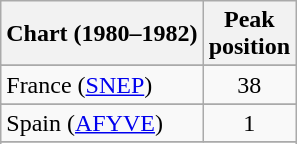<table class="wikitable sortable">
<tr>
<th align="left">Chart (1980–1982)</th>
<th align="center">Peak<br>position</th>
</tr>
<tr>
</tr>
<tr>
</tr>
<tr>
<td>France (<a href='#'>SNEP</a>)</td>
<td align="center">38</td>
</tr>
<tr>
</tr>
<tr>
</tr>
<tr>
</tr>
<tr>
</tr>
<tr>
<td>Spain (<a href='#'>AFYVE</a>)</td>
<td align="center">1</td>
</tr>
<tr>
</tr>
<tr>
</tr>
<tr>
</tr>
<tr>
</tr>
</table>
